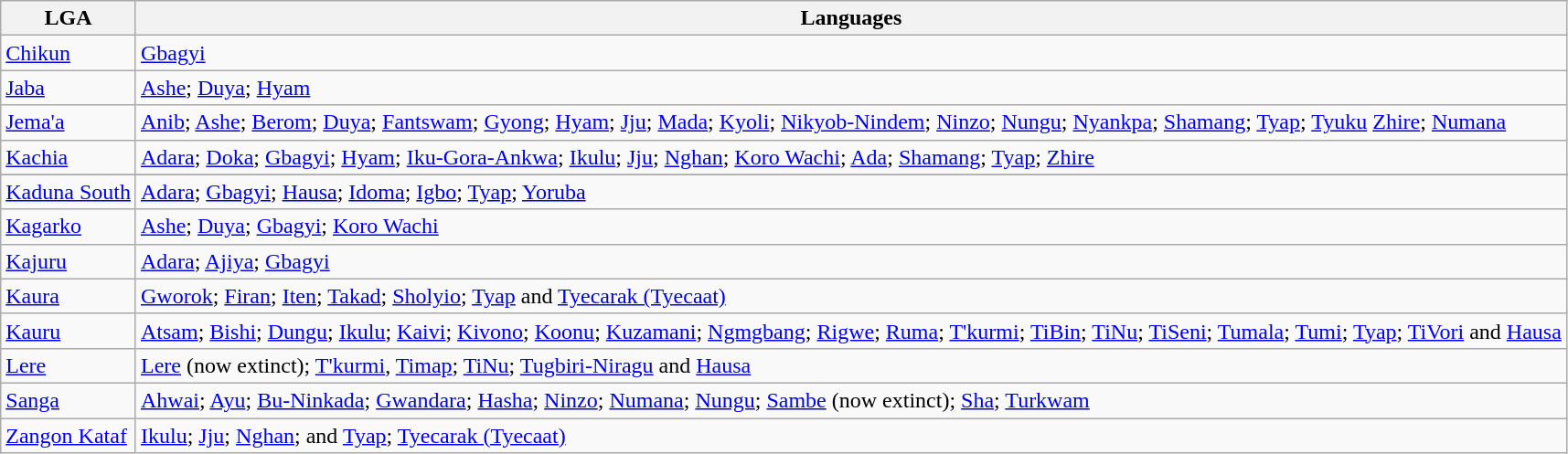<table class="wikitable sortable mw-collapsible">
<tr>
<th>LGA</th>
<th>Languages</th>
</tr>
<tr>
<td><a href='#'>Chikun</a></td>
<td><a href='#'>Gbagyi</a></td>
</tr>
<tr>
<td><a href='#'>Jaba</a></td>
<td><a href='#'>Ashe</a>; <a href='#'>Duya</a>; <a href='#'>Hyam</a></td>
</tr>
<tr>
<td><a href='#'>Jema'a</a></td>
<td><a href='#'>Anib</a>; <a href='#'>Ashe</a>; <a href='#'>Berom</a>; <a href='#'>Duya</a>; <a href='#'>Fantswam</a>; <a href='#'>Gyong</a>; <a href='#'>Hyam</a>; <a href='#'>Jju</a>; <a href='#'>Mada</a>; <a href='#'>Kyoli</a>; <a href='#'>Nikyob-Nindem</a>; <a href='#'>Ninzo</a>; <a href='#'>Nungu</a>; <a href='#'>Nyankpa</a>; <a href='#'>Shamang</a>; <a href='#'>Tyap</a>; <a href='#'>Tyuku</a> <a href='#'>Zhire</a>; <a href='#'>Numana</a></td>
</tr>
<tr>
<td><a href='#'>Kachia</a></td>
<td><a href='#'>Adara</a>; <a href='#'>Doka</a>; <a href='#'>Gbagyi</a>; <a href='#'>Hyam</a>; <a href='#'>Iku-Gora-Ankwa</a>; <a href='#'>Ikulu</a>; <a href='#'>Jju</a>; <a href='#'>Nghan</a>; <a href='#'>Koro Wachi</a>; <a href='#'>Ada</a>; <a href='#'>Shamang</a>; <a href='#'>Tyap</a>; <a href='#'>Zhire</a></td>
</tr>
<tr>
</tr>
<tr>
<td><a href='#'>Kaduna South</a></td>
<td><a href='#'>Adara</a>; <a href='#'>Gbagyi</a>; <a href='#'>Hausa</a>; <a href='#'>Idoma</a>; <a href='#'>Igbo</a>; <a href='#'>Tyap</a>; <a href='#'>Yoruba</a></td>
</tr>
<tr>
<td><a href='#'>Kagarko</a></td>
<td><a href='#'>Ashe</a>; <a href='#'>Duya</a>; <a href='#'>Gbagyi</a>; <a href='#'>Koro Wachi</a></td>
</tr>
<tr>
<td><a href='#'>Kajuru</a></td>
<td><a href='#'>Adara</a>; <a href='#'>Ajiya</a>; <a href='#'>Gbagyi</a></td>
</tr>
<tr>
<td><a href='#'>Kaura</a></td>
<td><a href='#'>Gworok</a>; <a href='#'>Firan</a>; <a href='#'>Iten</a>; <a href='#'>Takad</a>; <a href='#'>Sholyio</a>; <a href='#'>Tyap</a> and <a href='#'>Tyecarak (Tyecaat)</a></td>
</tr>
<tr>
<td><a href='#'>Kauru</a></td>
<td><a href='#'>Atsam</a>; <a href='#'>Bishi</a>; <a href='#'>Dungu</a>; <a href='#'>Ikulu</a>; <a href='#'>Kaivi</a>; <a href='#'>Kivono</a>; <a href='#'>Koonu</a>; <a href='#'>Kuzamani</a>; <a href='#'>Ngmgbang</a>; <a href='#'>Rigwe</a>; <a href='#'>Ruma</a>; <a href='#'>T'kurmi</a>; <a href='#'>TiBin</a>; <a href='#'>TiNu</a>; <a href='#'>TiSeni</a>; <a href='#'>Tumala</a>; <a href='#'>Tumi</a>; <a href='#'>Tyap</a>; <a href='#'>TiVori</a> and <a href='#'>Hausa</a></td>
</tr>
<tr>
<td><a href='#'>Lere</a></td>
<td><a href='#'>Lere</a> (now extinct); <a href='#'>T'kurmi</a>, <a href='#'>Timap</a>; <a href='#'>TiNu</a>; <a href='#'>Tugbiri-Niragu</a> and <a href='#'>Hausa</a></td>
</tr>
<tr>
<td><a href='#'>Sanga</a></td>
<td><a href='#'>Ahwai</a>; <a href='#'>Ayu</a>; <a href='#'>Bu-Ninkada</a>; <a href='#'>Gwandara</a>; <a href='#'>Hasha</a>; <a href='#'>Ninzo</a>; <a href='#'>Numana</a>; <a href='#'>Nungu</a>; <a href='#'>Sambe</a> (now extinct); <a href='#'>Sha</a>; <a href='#'>Turkwam</a></td>
</tr>
<tr>
<td><a href='#'>Zangon Kataf</a></td>
<td><a href='#'>Ikulu</a>; <a href='#'>Jju</a>; <a href='#'>Nghan</a>; and <a href='#'>Tyap</a>; <a href='#'>Tyecarak (Tyecaat)</a></td>
</tr>
</table>
